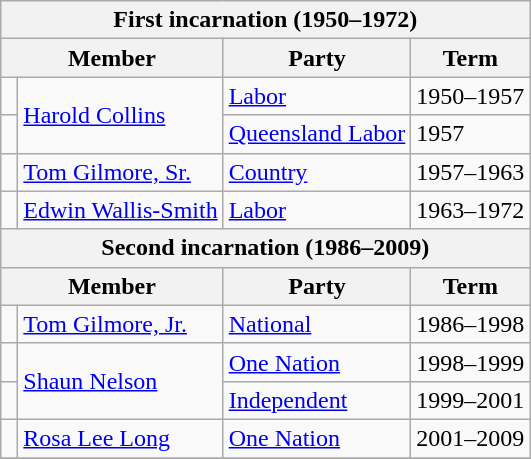<table class="wikitable">
<tr>
<th colspan="4">First incarnation (1950–1972)</th>
</tr>
<tr>
<th colspan="2">Member</th>
<th>Party</th>
<th>Term</th>
</tr>
<tr>
<td> </td>
<td rowspan="2"><a href='#'>Harold Collins</a></td>
<td><a href='#'>Labor</a></td>
<td>1950–1957</td>
</tr>
<tr>
<td> </td>
<td><a href='#'>Queensland Labor</a></td>
<td>1957</td>
</tr>
<tr>
<td> </td>
<td><a href='#'>Tom Gilmore, Sr.</a></td>
<td><a href='#'>Country</a></td>
<td>1957–1963</td>
</tr>
<tr>
<td> </td>
<td><a href='#'>Edwin Wallis-Smith</a></td>
<td><a href='#'>Labor</a></td>
<td>1963–1972</td>
</tr>
<tr>
<th colspan="4">Second incarnation (1986–2009)</th>
</tr>
<tr>
<th colspan="2">Member</th>
<th>Party</th>
<th>Term</th>
</tr>
<tr>
<td> </td>
<td><a href='#'>Tom Gilmore, Jr.</a></td>
<td><a href='#'>National</a></td>
<td>1986–1998</td>
</tr>
<tr>
<td> </td>
<td rowspan="2"><a href='#'>Shaun Nelson</a></td>
<td><a href='#'>One Nation</a></td>
<td>1998–1999</td>
</tr>
<tr>
<td> </td>
<td><a href='#'>Independent</a></td>
<td>1999–2001</td>
</tr>
<tr>
<td> </td>
<td><a href='#'>Rosa Lee Long</a></td>
<td><a href='#'>One Nation</a></td>
<td>2001–2009</td>
</tr>
<tr>
</tr>
</table>
